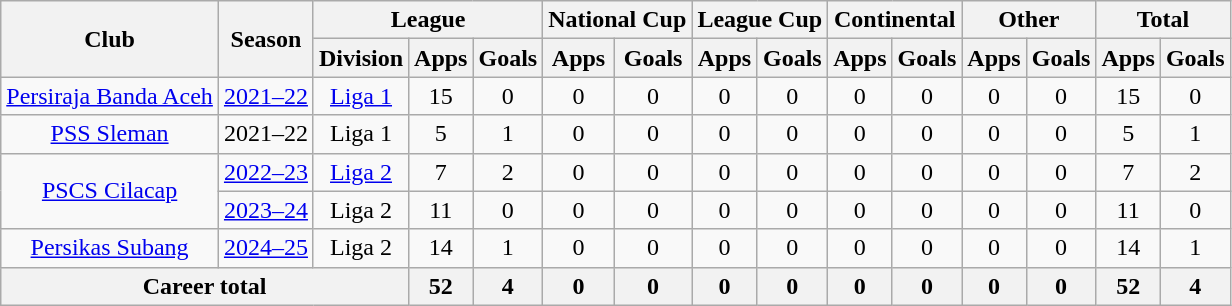<table class="wikitable" style="text-align: center;">
<tr>
<th rowspan="2">Club</th>
<th rowspan="2">Season</th>
<th colspan="3">League</th>
<th colspan="2">National Cup</th>
<th colspan="2">League Cup</th>
<th colspan="2">Continental</th>
<th colspan="2">Other</th>
<th colspan="2">Total</th>
</tr>
<tr>
<th>Division</th>
<th>Apps</th>
<th>Goals</th>
<th>Apps</th>
<th>Goals</th>
<th>Apps</th>
<th>Goals</th>
<th>Apps</th>
<th>Goals</th>
<th>Apps</th>
<th>Goals</th>
<th>Apps</th>
<th>Goals</th>
</tr>
<tr>
<td rowspan=1><a href='#'>Persiraja Banda Aceh</a></td>
<td><a href='#'>2021–22</a></td>
<td><a href='#'>Liga 1</a></td>
<td>15</td>
<td>0</td>
<td>0</td>
<td>0</td>
<td>0</td>
<td>0</td>
<td>0</td>
<td>0</td>
<td>0</td>
<td>0</td>
<td>15</td>
<td>0</td>
</tr>
<tr>
<td rowspan=1><a href='#'>PSS Sleman</a></td>
<td>2021–22</td>
<td>Liga 1</td>
<td>5</td>
<td>1</td>
<td>0</td>
<td>0</td>
<td>0</td>
<td>0</td>
<td>0</td>
<td>0</td>
<td>0</td>
<td>0</td>
<td>5</td>
<td>1</td>
</tr>
<tr>
<td rowspan=2><a href='#'>PSCS Cilacap</a></td>
<td><a href='#'>2022–23</a></td>
<td><a href='#'>Liga 2</a></td>
<td>7</td>
<td>2</td>
<td>0</td>
<td>0</td>
<td>0</td>
<td>0</td>
<td>0</td>
<td>0</td>
<td>0</td>
<td>0</td>
<td>7</td>
<td>2</td>
</tr>
<tr>
<td><a href='#'>2023–24</a></td>
<td>Liga 2</td>
<td>11</td>
<td>0</td>
<td>0</td>
<td>0</td>
<td>0</td>
<td>0</td>
<td>0</td>
<td>0</td>
<td>0</td>
<td>0</td>
<td>11</td>
<td>0</td>
</tr>
<tr>
<td rowspan=1><a href='#'>Persikas Subang</a></td>
<td><a href='#'>2024–25</a></td>
<td>Liga 2</td>
<td>14</td>
<td>1</td>
<td>0</td>
<td>0</td>
<td>0</td>
<td>0</td>
<td>0</td>
<td>0</td>
<td>0</td>
<td>0</td>
<td>14</td>
<td>1</td>
</tr>
<tr>
<th colspan="3">Career total</th>
<th>52</th>
<th>4</th>
<th>0</th>
<th>0</th>
<th>0</th>
<th>0</th>
<th>0</th>
<th>0</th>
<th>0</th>
<th>0</th>
<th>52</th>
<th>4</th>
</tr>
</table>
